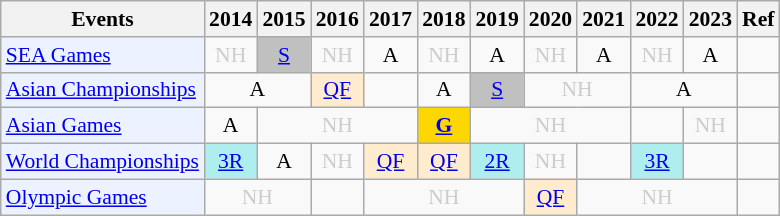<table class="wikitable" style="font-size: 90%; text-align:center">
<tr>
<th>Events</th>
<th>2014</th>
<th>2015</th>
<th>2016</th>
<th>2017</th>
<th>2018</th>
<th>2019</th>
<th>2020</th>
<th>2021</th>
<th>2022</th>
<th>2023</th>
<th>Ref</th>
</tr>
<tr>
<td bgcolor="#ECF2FF"; align="left"><a href='#'>SEA Games</a></td>
<td style=color:#ccc>NH</td>
<td bgcolor=silver><a href='#'>S</a></td>
<td style=color:#ccc>NH</td>
<td>A</td>
<td style=color:#ccc>NH</td>
<td>A</td>
<td style=color:#ccc>NH</td>
<td>A</td>
<td style=color:#ccc>NH</td>
<td>A</td>
<td></td>
</tr>
<tr>
<td bgcolor="#ECF2FF"; align="left"><a href='#'>Asian Championships</a></td>
<td colspan="2">A</td>
<td bgcolor=FFEBCD><a href='#'>QF</a></td>
<td><a href='#'></a></td>
<td>A</td>
<td bgcolor=silver><a href='#'>S</a></td>
<td colspan="2" style=color:#ccc>NH</td>
<td colspan="2">A</td>
<td></td>
</tr>
<tr>
<td bgcolor="#ECF2FF"; align="left"><a href='#'>Asian Games</a></td>
<td>A</td>
<td colspan="3" style=color:#ccc>NH</td>
<td bgcolor=gold><a href='#'><strong>G</strong></a></td>
<td colspan="3" style=color:#ccc>NH</td>
<td></td>
<td style=color:#ccc>NH</td>
<td></td>
</tr>
<tr>
<td bgcolor="#ECF2FF"; align="left"><a href='#'>World Championships</a></td>
<td bgcolor=AFEEEE><a href='#'>3R</a></td>
<td>A</td>
<td style=color:#ccc>NH</td>
<td bgcolor=FFEBCD><a href='#'>QF</a></td>
<td bgcolor=FFEBCD><a href='#'>QF</a></td>
<td bgcolor=AFEEEE><a href='#'>2R</a></td>
<td style=color:#ccc>NH</td>
<td><a href='#'></a></td>
<td bgcolor=AFEEEE><a href='#'>3R</a></td>
<td></td>
<td></td>
</tr>
<tr>
<td bgcolor="#ECF2FF"; align="left"><a href='#'>Olympic Games</a></td>
<td colspan="2" style=color:#ccc>NH</td>
<td></td>
<td colspan="3" style=color:#ccc>NH</td>
<td bgcolor=FFEBCD><a href='#'>QF</a></td>
<td colspan="3" style=color:#ccc>NH</td>
<td></td>
</tr>
</table>
